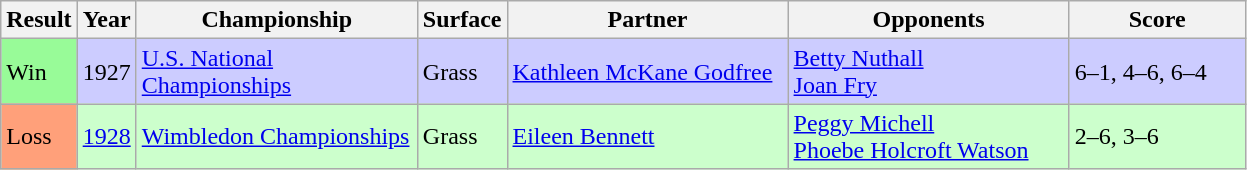<table class="sortable wikitable">
<tr>
<th style="width:40px">Result</th>
<th style="width:30px">Year</th>
<th style="width:180px">Championship</th>
<th style="width:50px">Surface</th>
<th style="width:180px">Partner</th>
<th style="width:180px">Opponents</th>
<th style="width:110px" class="unsortable">Score</th>
</tr>
<tr style="background:#ccf;">
<td bgcolor="98FB98">Win</td>
<td>1927</td>
<td><a href='#'>U.S. National Championships</a></td>
<td>Grass</td>
<td>  <a href='#'>Kathleen McKane Godfree</a></td>
<td> <a href='#'>Betty Nuthall</a><br> <a href='#'>Joan Fry</a></td>
<td>6–1, 4–6, 6–4</td>
</tr>
<tr style="background:#cfc;">
<td style="background:#ffa07a;">Loss</td>
<td><a href='#'>1928</a></td>
<td><a href='#'>Wimbledon Championships</a></td>
<td>Grass</td>
<td> <a href='#'>Eileen Bennett</a></td>
<td> <a href='#'>Peggy Michell</a><br>  <a href='#'>Phoebe Holcroft Watson</a></td>
<td>2–6, 3–6</td>
</tr>
</table>
